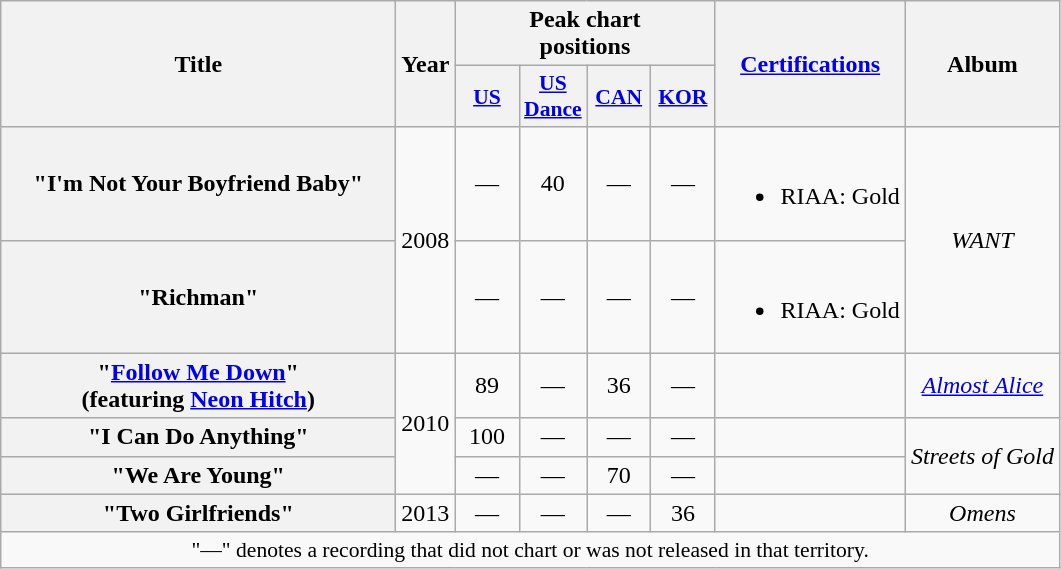<table class="wikitable plainrowheaders" style="text-align:center;" border="1">
<tr>
<th scope="col" rowspan="2" style="width:16em;">Title</th>
<th scope="col" rowspan="2">Year</th>
<th scope="col" colspan="4">Peak chart<br>positions</th>
<th rowspan="2"><a href='#'>Certifications</a></th>
<th rowspan="2" scope="col">Album</th>
</tr>
<tr>
<th scope="col" style="width:2.5em;font-size:90%;"><a href='#'>US</a><br></th>
<th scope="col" style="width:2.5em;font-size:90%;"><a href='#'>US<br>Dance</a><br></th>
<th scope="col" style="width:2.5em;font-size:90%;"><a href='#'>CAN</a><br></th>
<th scope="col" style="width:2.5em;font-size:90%;"><a href='#'>KOR</a><br></th>
</tr>
<tr>
<th scope="row">"I'm Not Your Boyfriend Baby"</th>
<td rowspan="2">2008</td>
<td>—</td>
<td>40</td>
<td>—</td>
<td>—</td>
<td><br><ul><li>RIAA: Gold</li></ul></td>
<td rowspan="2"><em>WANT</em></td>
</tr>
<tr>
<th scope="row">"Richman"</th>
<td>—</td>
<td>—</td>
<td>—</td>
<td>—</td>
<td><br><ul><li>RIAA: Gold</li></ul></td>
</tr>
<tr>
<th scope="row">"<a href='#'>Follow Me Down</a>" <br><span>(featuring <a href='#'>Neon Hitch</a>)</span></th>
<td rowspan="3">2010</td>
<td>89</td>
<td>—</td>
<td>36</td>
<td>—</td>
<td></td>
<td><em><a href='#'>Almost Alice</a></em></td>
</tr>
<tr>
<th scope="row">"I Can Do Anything"</th>
<td>100</td>
<td>—</td>
<td>—</td>
<td>—</td>
<td></td>
<td rowspan="2"><em>Streets of Gold</em></td>
</tr>
<tr>
<th scope="row">"We Are Young"</th>
<td>—</td>
<td>—</td>
<td>70</td>
<td>—</td>
<td></td>
</tr>
<tr>
<th scope="row">"Two Girlfriends"</th>
<td>2013</td>
<td>—</td>
<td>—</td>
<td>—</td>
<td>36</td>
<td></td>
<td><em>Omens</em></td>
</tr>
<tr>
<td colspan="8" style="font-size:90%">"—" denotes a recording that did not chart or was not released in that territory.</td>
</tr>
</table>
